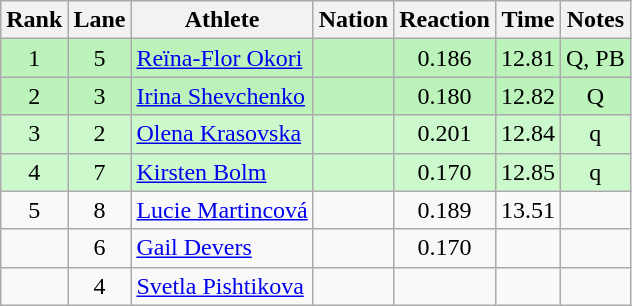<table class="wikitable sortable" style="text-align:center">
<tr>
<th>Rank</th>
<th>Lane</th>
<th>Athlete</th>
<th>Nation</th>
<th>Reaction</th>
<th>Time</th>
<th>Notes</th>
</tr>
<tr bgcolor=bbf3bb>
<td>1</td>
<td>5</td>
<td align=left><a href='#'>Reïna-Flor Okori</a></td>
<td align=left></td>
<td>0.186</td>
<td>12.81</td>
<td>Q, PB</td>
</tr>
<tr bgcolor=bbf3bb>
<td>2</td>
<td>3</td>
<td align=left><a href='#'>Irina Shevchenko</a></td>
<td align=left></td>
<td>0.180</td>
<td>12.82</td>
<td>Q</td>
</tr>
<tr bgcolor=ccf9cc>
<td>3</td>
<td>2</td>
<td align=left><a href='#'>Olena Krasovska</a></td>
<td align=left></td>
<td>0.201</td>
<td>12.84</td>
<td>q</td>
</tr>
<tr bgcolor=ccf9cc>
<td>4</td>
<td>7</td>
<td align=left><a href='#'>Kirsten Bolm</a></td>
<td align=left></td>
<td>0.170</td>
<td>12.85</td>
<td>q</td>
</tr>
<tr>
<td>5</td>
<td>8</td>
<td align=left><a href='#'>Lucie Martincová</a></td>
<td align=left></td>
<td>0.189</td>
<td>13.51</td>
<td></td>
</tr>
<tr>
<td></td>
<td>6</td>
<td align=left><a href='#'>Gail Devers</a></td>
<td align=left></td>
<td>0.170</td>
<td></td>
<td></td>
</tr>
<tr>
<td></td>
<td>4</td>
<td align=left><a href='#'>Svetla Pishtikova</a></td>
<td align=left></td>
<td></td>
<td></td>
<td></td>
</tr>
</table>
